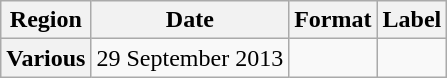<table class="wikitable plainrowheaders">
<tr>
<th>Region</th>
<th>Date</th>
<th>Format</th>
<th>Label</th>
</tr>
<tr>
<th scope="row">Various</th>
<td>29 September 2013</td>
<td></td>
<td></td>
</tr>
</table>
